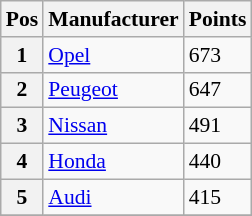<table class="wikitable" style="font-size: 90%">
<tr>
<th>Pos</th>
<th>Manufacturer</th>
<th>Points</th>
</tr>
<tr>
<th>1</th>
<td> <a href='#'>Opel</a></td>
<td>673</td>
</tr>
<tr>
<th>2</th>
<td> <a href='#'>Peugeot</a></td>
<td>647</td>
</tr>
<tr>
<th>3</th>
<td> <a href='#'>Nissan</a></td>
<td>491</td>
</tr>
<tr>
<th>4</th>
<td> <a href='#'>Honda</a></td>
<td>440</td>
</tr>
<tr>
<th>5</th>
<td> <a href='#'>Audi</a></td>
<td>415</td>
</tr>
<tr>
</tr>
</table>
